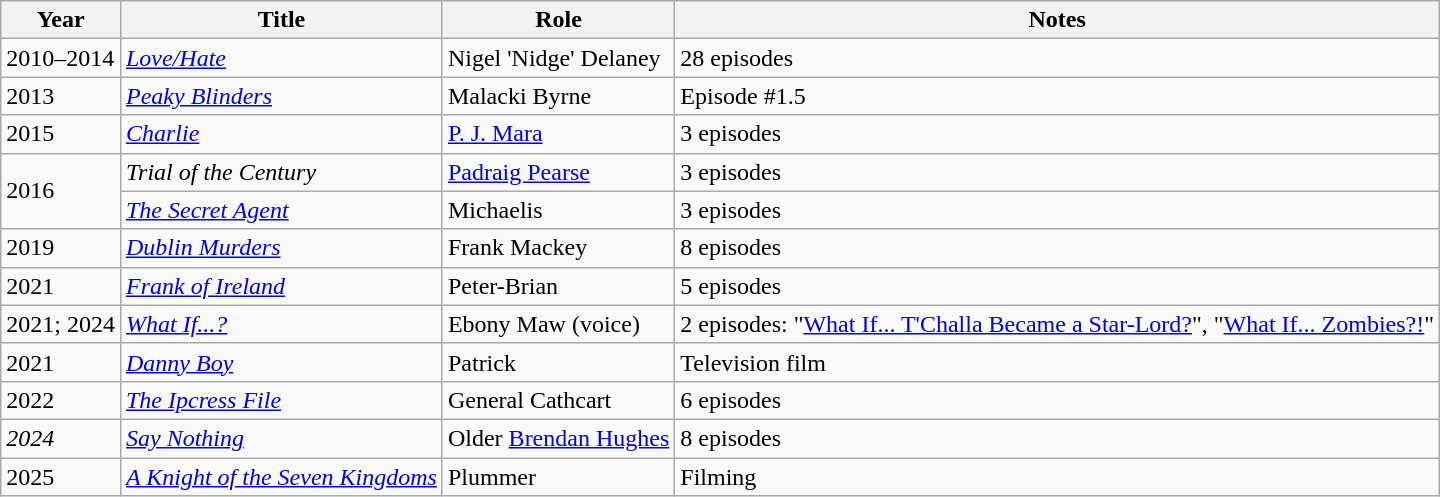<table class = "wikitable sortable">
<tr>
<th>Year</th>
<th>Title</th>
<th>Role</th>
<th class = "unsortable">Notes</th>
</tr>
<tr>
<td>2010–2014</td>
<td><em><a href='#'>Love/Hate</a></em></td>
<td>Nigel 'Nidge' Delaney</td>
<td>28 episodes</td>
</tr>
<tr>
<td>2013</td>
<td><em><a href='#'>Peaky Blinders</a></em></td>
<td>Malacki Byrne</td>
<td>Episode #1.5</td>
</tr>
<tr>
<td>2015</td>
<td><em><a href='#'>Charlie</a></em></td>
<td><a href='#'>P. J. Mara</a></td>
<td>3 episodes</td>
</tr>
<tr>
<td rowspan=2>2016</td>
<td><em>Trial of the Century</em></td>
<td><a href='#'>Padraig Pearse</a></td>
<td>3 episodes</td>
</tr>
<tr>
<td><em><a href='#'>The Secret Agent</a></em></td>
<td>Michaelis</td>
<td>3 episodes</td>
</tr>
<tr>
<td>2019</td>
<td><em><a href='#'>Dublin Murders</a></em></td>
<td>Frank Mackey</td>
<td>8 episodes</td>
</tr>
<tr>
<td>2021</td>
<td><em><a href='#'>Frank of Ireland</a></em></td>
<td>Peter-Brian</td>
<td>5 episodes</td>
</tr>
<tr>
<td>2021; 2024</td>
<td><em><a href='#'>What If...?</a></em></td>
<td>Ebony Maw (voice)</td>
<td>2 episodes: "<a href='#'>What If... T'Challa Became a Star-Lord?</a>", "<a href='#'>What If... Zombies?!</a>"</td>
</tr>
<tr>
<td>2021</td>
<td><em><a href='#'>Danny Boy</a></em></td>
<td>Patrick</td>
<td>Television film</td>
</tr>
<tr>
<td>2022</td>
<td><em><a href='#'>The Ipcress File</a></em></td>
<td>General Cathcart</td>
<td>6 episodes</td>
</tr>
<tr>
<td><em>2024</em></td>
<td><a href='#'><em>Say Nothing</em></a></td>
<td>Older <a href='#'>Brendan Hughes</a></td>
<td>8 episodes</td>
</tr>
<tr>
<td>2025</td>
<td><em><a href='#'>A Knight of the Seven Kingdoms</a></em></td>
<td>Plummer</td>
<td>Filming</td>
</tr>
</table>
